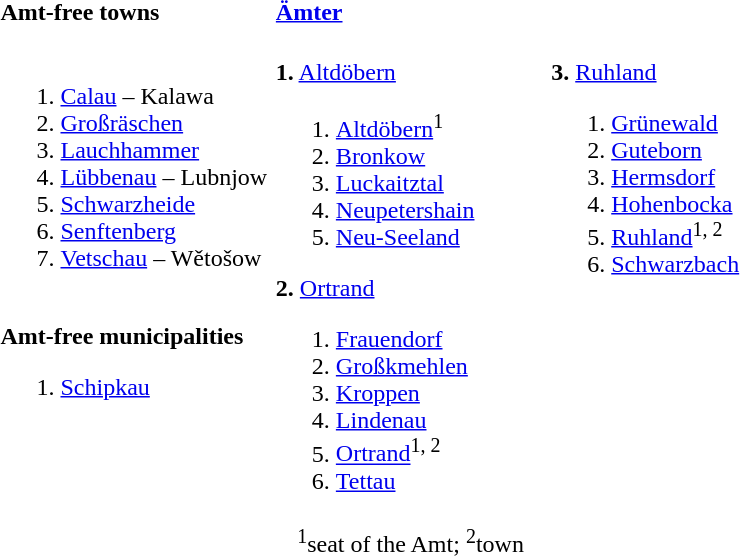<table>
<tr>
<th width=33% align=left>Amt-free towns</th>
<th width=33% align=left><a href='#'>Ämter</a></th>
<th width=33% align=left></th>
</tr>
<tr valign=top>
<td><br><ol><li><a href='#'>Calau</a> – Kalawa</li><li><a href='#'>Großräschen</a></li><li><a href='#'>Lauchhammer</a></li><li><a href='#'>Lübbenau</a> – Lubnjow</li><li><a href='#'>Schwarzheide</a></li><li><a href='#'>Senftenberg</a></li><li><a href='#'>Vetschau</a> – Wětošow</li></ol><br>
<strong>Amt-free municipalities</strong><ol><li><a href='#'>Schipkau</a></li></ol></td>
<td><br><strong>1.</strong> <a href='#'>Altdöbern</a><ol><li><a href='#'>Altdöbern</a><sup>1</sup></li><li><a href='#'>Bronkow</a></li><li><a href='#'>Luckaitztal</a></li><li><a href='#'>Neupetershain</a></li><li><a href='#'>Neu-Seeland</a></li></ol><strong>2.</strong> <a href='#'>Ortrand</a><ol><li><a href='#'>Frauendorf</a></li><li><a href='#'>Großkmehlen</a></li><li><a href='#'>Kroppen</a></li><li><a href='#'>Lindenau</a></li><li><a href='#'>Ortrand</a><sup>1, 2</sup></li><li><a href='#'>Tettau</a></li></ol></td>
<td><br><strong>3.</strong> <a href='#'>Ruhland</a><ol><li><a href='#'>Grünewald</a></li><li><a href='#'>Guteborn</a></li><li><a href='#'>Hermsdorf</a></li><li><a href='#'>Hohenbocka</a></li><li><a href='#'>Ruhland</a><sup>1, 2</sup></li><li><a href='#'>Schwarzbach</a></li></ol></td>
</tr>
<tr>
<td colspan=3 align=center><sup>1</sup>seat of the Amt; <sup>2</sup>town</td>
</tr>
</table>
